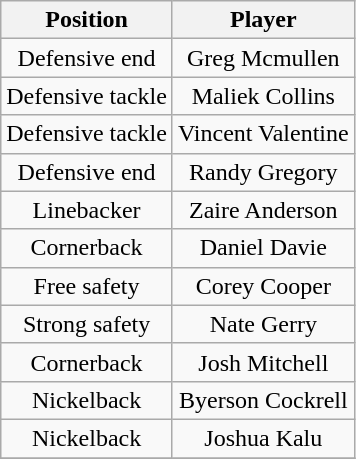<table class="wikitable" style="text-align: center;">
<tr>
<th>Position</th>
<th>Player</th>
</tr>
<tr>
<td>Defensive end</td>
<td>Greg Mcmullen</td>
</tr>
<tr>
<td>Defensive tackle</td>
<td>Maliek Collins</td>
</tr>
<tr>
<td>Defensive tackle</td>
<td>Vincent Valentine</td>
</tr>
<tr>
<td>Defensive end</td>
<td>Randy Gregory</td>
</tr>
<tr>
<td>Linebacker</td>
<td>Zaire Anderson</td>
</tr>
<tr>
<td>Cornerback</td>
<td>Daniel Davie</td>
</tr>
<tr>
<td>Free safety</td>
<td>Corey Cooper</td>
</tr>
<tr>
<td>Strong safety</td>
<td>Nate Gerry</td>
</tr>
<tr>
<td>Cornerback</td>
<td>Josh Mitchell</td>
</tr>
<tr>
<td>Nickelback</td>
<td>Byerson Cockrell</td>
</tr>
<tr>
<td>Nickelback</td>
<td>Joshua Kalu</td>
</tr>
<tr>
</tr>
</table>
